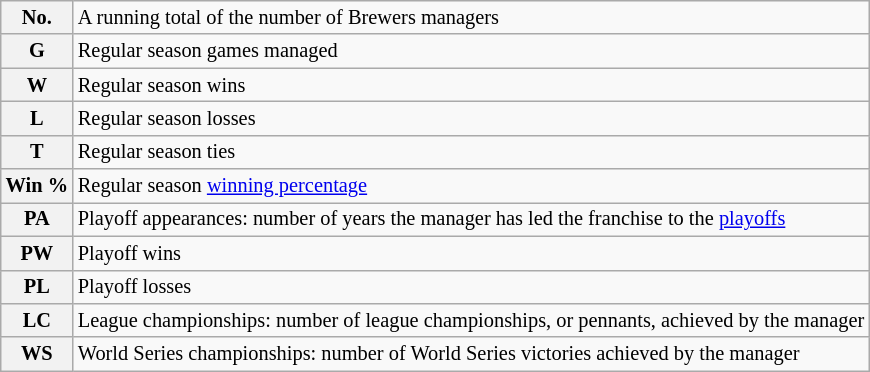<table class="wikitable plainrowheaders" style="font-size:85%">
<tr>
<th scope="row" style="text-align:center"><strong>No.</strong></th>
<td>A running total of the number of Brewers managers</td>
</tr>
<tr>
<th scope="row" style="text-align:center"><strong>G</strong></th>
<td>Regular season games managed</td>
</tr>
<tr>
<th scope="row" style="text-align:center"><strong>W</strong></th>
<td>Regular season wins</td>
</tr>
<tr>
<th scope="row" style="text-align:center"><strong>L</strong></th>
<td>Regular season losses</td>
</tr>
<tr>
<th scope="row" style="text-align:center"><strong>T</strong></th>
<td>Regular season ties</td>
</tr>
<tr>
<th scope="row" style="text-align:center"><strong>Win %</strong></th>
<td>Regular season <a href='#'>winning percentage</a></td>
</tr>
<tr>
<th scope="row" style="text-align:center"><strong>PA</strong></th>
<td>Playoff appearances: number of years the manager has led the franchise to the <a href='#'>playoffs</a></td>
</tr>
<tr>
<th scope="row" style="text-align:center"><strong>PW</strong></th>
<td>Playoff wins</td>
</tr>
<tr>
<th scope="row" style="text-align:center"><strong>PL</strong></th>
<td>Playoff losses</td>
</tr>
<tr>
<th scope="row" style="text-align:center"><strong>LC</strong></th>
<td>League championships: number of league championships, or pennants, achieved by the manager</td>
</tr>
<tr>
<th scope="row" style="text-align:center"><strong>WS</strong></th>
<td>World Series championships: number of World Series victories achieved by the manager</td>
</tr>
</table>
